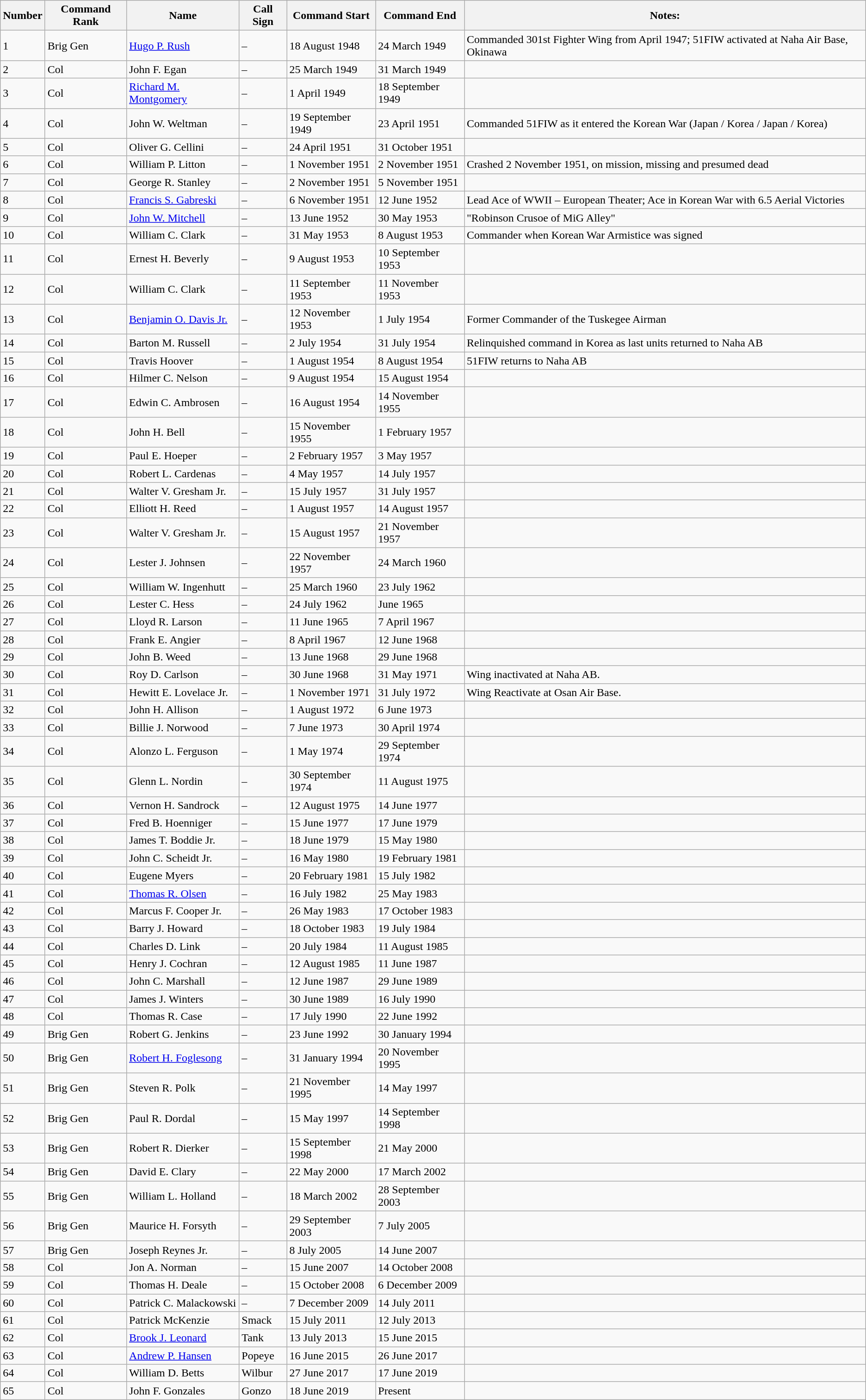<table class="wikitable">
<tr>
<th>Number</th>
<th>Command Rank</th>
<th>Name</th>
<th>Call Sign</th>
<th>Command Start</th>
<th>Command End</th>
<th>Notes:</th>
</tr>
<tr>
<td>1</td>
<td>Brig Gen</td>
<td><a href='#'>Hugo P. Rush</a></td>
<td>–</td>
<td>18 August 1948</td>
<td>24 March 1949</td>
<td>Commanded 301st Fighter Wing from April 1947; 51FIW activated at Naha Air Base, Okinawa</td>
</tr>
<tr>
<td>2</td>
<td>Col</td>
<td>John F. Egan</td>
<td>–</td>
<td>25 March 1949</td>
<td>31 March 1949</td>
<td></td>
</tr>
<tr>
<td>3</td>
<td>Col</td>
<td><a href='#'>Richard M. Montgomery</a></td>
<td>–</td>
<td>1 April 1949</td>
<td>18 September 1949</td>
<td></td>
</tr>
<tr>
<td>4</td>
<td>Col</td>
<td>John W. Weltman</td>
<td>–</td>
<td>19 September 1949</td>
<td>23 April 1951</td>
<td>Commanded 51FIW as it entered the Korean War (Japan / Korea / Japan / Korea)</td>
</tr>
<tr>
<td>5</td>
<td>Col</td>
<td>Oliver G. Cellini</td>
<td>–</td>
<td>24 April 1951</td>
<td>31 October 1951</td>
<td></td>
</tr>
<tr>
<td>6</td>
<td>Col</td>
<td>William P. Litton</td>
<td>–</td>
<td>1 November 1951</td>
<td>2 November 1951</td>
<td>Crashed 2 November 1951, on mission, missing and presumed dead</td>
</tr>
<tr>
<td>7</td>
<td>Col</td>
<td>George R. Stanley</td>
<td>–</td>
<td>2 November 1951</td>
<td>5 November 1951</td>
<td></td>
</tr>
<tr>
<td>8</td>
<td>Col</td>
<td><a href='#'>Francis S. Gabreski</a></td>
<td>–</td>
<td>6 November 1951</td>
<td>12 June 1952</td>
<td>Lead Ace of WWII – European Theater; Ace in Korean War with 6.5 Aerial Victories</td>
</tr>
<tr>
<td>9</td>
<td>Col</td>
<td><a href='#'>John W. Mitchell</a></td>
<td>–</td>
<td>13 June 1952</td>
<td>30 May 1953</td>
<td>"Robinson Crusoe of MiG Alley"</td>
</tr>
<tr>
<td>10</td>
<td>Col</td>
<td>William C. Clark</td>
<td>–</td>
<td>31 May 1953</td>
<td>8 August 1953</td>
<td>Commander when Korean War Armistice was signed</td>
</tr>
<tr>
<td>11</td>
<td>Col</td>
<td>Ernest H. Beverly</td>
<td>–</td>
<td>9 August 1953</td>
<td>10 September 1953</td>
<td></td>
</tr>
<tr>
<td>12</td>
<td>Col</td>
<td>William C. Clark</td>
<td>–</td>
<td>11 September 1953</td>
<td>11 November 1953</td>
<td></td>
</tr>
<tr>
<td>13</td>
<td>Col</td>
<td><a href='#'>Benjamin O. Davis Jr.</a></td>
<td>–</td>
<td>12 November 1953</td>
<td>1 July 1954</td>
<td>Former Commander of the Tuskegee Airman</td>
</tr>
<tr>
<td>14</td>
<td>Col</td>
<td>Barton M. Russell</td>
<td>–</td>
<td>2 July 1954</td>
<td>31 July 1954</td>
<td>Relinquished command in Korea as last units returned to Naha AB</td>
</tr>
<tr>
<td>15</td>
<td>Col</td>
<td>Travis Hoover</td>
<td>–</td>
<td>1 August 1954</td>
<td>8 August 1954</td>
<td>51FIW returns to Naha AB</td>
</tr>
<tr>
<td>16</td>
<td>Col</td>
<td>Hilmer C. Nelson</td>
<td>–</td>
<td>9 August 1954</td>
<td>15 August 1954</td>
<td></td>
</tr>
<tr>
<td>17</td>
<td>Col</td>
<td>Edwin C. Ambrosen</td>
<td>–</td>
<td>16 August 1954</td>
<td>14 November 1955</td>
<td></td>
</tr>
<tr>
<td>18</td>
<td>Col</td>
<td>John H. Bell</td>
<td>–</td>
<td>15 November 1955</td>
<td>1 February 1957</td>
<td></td>
</tr>
<tr>
<td>19</td>
<td>Col</td>
<td>Paul E. Hoeper</td>
<td>–</td>
<td>2 February 1957</td>
<td>3 May 1957</td>
<td></td>
</tr>
<tr>
<td>20</td>
<td>Col</td>
<td>Robert L. Cardenas</td>
<td>–</td>
<td>4 May 1957</td>
<td>14 July 1957</td>
<td></td>
</tr>
<tr>
<td>21</td>
<td>Col</td>
<td>Walter V. Gresham Jr.</td>
<td>–</td>
<td>15 July 1957</td>
<td>31 July 1957</td>
<td></td>
</tr>
<tr>
<td>22</td>
<td>Col</td>
<td>Elliott H. Reed</td>
<td>–</td>
<td>1 August 1957</td>
<td>14 August 1957</td>
<td></td>
</tr>
<tr>
<td>23</td>
<td>Col</td>
<td>Walter V. Gresham Jr.</td>
<td>–</td>
<td>15 August 1957</td>
<td>21 November 1957</td>
<td></td>
</tr>
<tr>
<td>24</td>
<td>Col</td>
<td>Lester J. Johnsen</td>
<td>–</td>
<td>22 November 1957</td>
<td>24 March 1960</td>
<td></td>
</tr>
<tr>
<td>25</td>
<td>Col</td>
<td>William W. Ingenhutt</td>
<td>–</td>
<td>25 March 1960</td>
<td>23 July 1962</td>
<td></td>
</tr>
<tr>
<td>26</td>
<td>Col</td>
<td>Lester C. Hess</td>
<td>–</td>
<td>24 July 1962</td>
<td>June 1965</td>
<td></td>
</tr>
<tr>
<td>27</td>
<td>Col</td>
<td>Lloyd R. Larson</td>
<td>–</td>
<td>11 June 1965</td>
<td>7 April 1967</td>
<td></td>
</tr>
<tr>
<td>28</td>
<td>Col</td>
<td>Frank E. Angier</td>
<td>–</td>
<td>8 April 1967</td>
<td>12 June 1968</td>
<td></td>
</tr>
<tr>
<td>29</td>
<td>Col</td>
<td>John B. Weed</td>
<td>–</td>
<td>13 June 1968</td>
<td>29 June 1968</td>
<td></td>
</tr>
<tr>
<td>30</td>
<td>Col</td>
<td>Roy D. Carlson</td>
<td>–</td>
<td>30 June 1968</td>
<td>31 May 1971</td>
<td>Wing inactivated at Naha AB.</td>
</tr>
<tr>
<td>31</td>
<td>Col</td>
<td>Hewitt E. Lovelace Jr.</td>
<td>–</td>
<td>1 November 1971</td>
<td>31 July 1972</td>
<td>Wing Reactivate at Osan Air Base.</td>
</tr>
<tr>
<td>32</td>
<td>Col</td>
<td>John H. Allison</td>
<td>–</td>
<td>1 August 1972</td>
<td>6 June 1973</td>
<td></td>
</tr>
<tr>
<td>33</td>
<td>Col</td>
<td>Billie J. Norwood</td>
<td>–</td>
<td>7 June 1973</td>
<td>30 April 1974</td>
<td></td>
</tr>
<tr>
<td>34</td>
<td>Col</td>
<td>Alonzo L. Ferguson</td>
<td>–</td>
<td>1 May 1974</td>
<td>29 September 1974</td>
<td></td>
</tr>
<tr>
<td>35</td>
<td>Col</td>
<td>Glenn L. Nordin</td>
<td>–</td>
<td>30 September 1974</td>
<td>11 August 1975</td>
<td></td>
</tr>
<tr>
<td>36</td>
<td>Col</td>
<td>Vernon H. Sandrock</td>
<td>–</td>
<td>12 August 1975</td>
<td>14 June 1977</td>
<td></td>
</tr>
<tr>
<td>37</td>
<td>Col</td>
<td>Fred B. Hoenniger</td>
<td>–</td>
<td>15 June 1977</td>
<td>17 June 1979</td>
<td></td>
</tr>
<tr>
<td>38</td>
<td>Col</td>
<td>James T. Boddie Jr.</td>
<td>–</td>
<td>18 June 1979</td>
<td>15 May 1980</td>
<td></td>
</tr>
<tr>
<td>39</td>
<td>Col</td>
<td>John C. Scheidt Jr.</td>
<td>–</td>
<td>16 May 1980</td>
<td>19 February 1981</td>
<td></td>
</tr>
<tr>
<td>40</td>
<td>Col</td>
<td>Eugene Myers</td>
<td>–</td>
<td>20 February 1981</td>
<td>15 July 1982</td>
<td></td>
</tr>
<tr>
<td>41</td>
<td>Col</td>
<td><a href='#'>Thomas R. Olsen</a></td>
<td>–</td>
<td>16 July 1982</td>
<td>25 May 1983</td>
<td></td>
</tr>
<tr>
<td>42</td>
<td>Col</td>
<td>Marcus F. Cooper Jr.</td>
<td>–</td>
<td>26 May 1983</td>
<td>17 October 1983</td>
<td></td>
</tr>
<tr>
<td>43</td>
<td>Col</td>
<td>Barry J. Howard</td>
<td>–</td>
<td>18 October 1983</td>
<td>19 July 1984</td>
<td></td>
</tr>
<tr>
<td>44</td>
<td>Col</td>
<td>Charles D. Link</td>
<td>–</td>
<td>20 July 1984</td>
<td>11 August 1985</td>
<td></td>
</tr>
<tr>
<td>45</td>
<td>Col</td>
<td>Henry J. Cochran</td>
<td>–</td>
<td>12 August 1985</td>
<td>11 June 1987</td>
<td></td>
</tr>
<tr>
<td>46</td>
<td>Col</td>
<td>John C. Marshall</td>
<td>–</td>
<td>12 June 1987</td>
<td>29 June 1989</td>
<td></td>
</tr>
<tr>
<td>47</td>
<td>Col</td>
<td>James J. Winters</td>
<td>–</td>
<td>30 June 1989</td>
<td>16 July 1990</td>
<td></td>
</tr>
<tr>
<td>48</td>
<td>Col</td>
<td>Thomas R. Case</td>
<td>–</td>
<td>17 July 1990</td>
<td>22 June 1992</td>
<td></td>
</tr>
<tr>
<td>49</td>
<td>Brig Gen</td>
<td>Robert G. Jenkins</td>
<td>–</td>
<td>23 June 1992</td>
<td>30 January 1994</td>
<td></td>
</tr>
<tr>
<td>50</td>
<td>Brig Gen</td>
<td><a href='#'>Robert H. Foglesong</a></td>
<td>–</td>
<td>31 January 1994</td>
<td>20 November 1995</td>
<td></td>
</tr>
<tr>
<td>51</td>
<td>Brig Gen</td>
<td>Steven R. Polk</td>
<td>–</td>
<td>21 November 1995</td>
<td>14 May 1997</td>
<td></td>
</tr>
<tr>
<td>52</td>
<td>Brig Gen</td>
<td>Paul R. Dordal</td>
<td>–</td>
<td>15 May 1997</td>
<td>14 September 1998</td>
<td></td>
</tr>
<tr>
<td>53</td>
<td>Brig Gen</td>
<td>Robert R. Dierker</td>
<td>–</td>
<td>15 September 1998</td>
<td>21 May 2000</td>
<td></td>
</tr>
<tr>
<td>54</td>
<td>Brig Gen</td>
<td>David E. Clary</td>
<td>–</td>
<td>22 May 2000</td>
<td>17 March 2002</td>
<td></td>
</tr>
<tr>
<td>55</td>
<td>Brig Gen</td>
<td>William L. Holland</td>
<td>–</td>
<td>18 March 2002</td>
<td>28 September 2003</td>
<td></td>
</tr>
<tr>
<td>56</td>
<td>Brig Gen</td>
<td>Maurice H. Forsyth</td>
<td>–</td>
<td>29 September 2003</td>
<td>7 July 2005</td>
<td></td>
</tr>
<tr>
<td>57</td>
<td>Brig Gen</td>
<td>Joseph Reynes Jr.</td>
<td>–</td>
<td>8 July 2005</td>
<td>14 June 2007</td>
<td></td>
</tr>
<tr>
<td>58</td>
<td>Col</td>
<td>Jon A. Norman</td>
<td>–</td>
<td>15 June 2007</td>
<td>14 October 2008</td>
<td></td>
</tr>
<tr>
<td>59</td>
<td>Col</td>
<td>Thomas H. Deale</td>
<td>–</td>
<td>15 October 2008</td>
<td>6 December 2009</td>
<td></td>
</tr>
<tr>
<td>60</td>
<td>Col</td>
<td>Patrick C. Malackowski</td>
<td>–</td>
<td>7 December 2009</td>
<td>14 July 2011</td>
<td></td>
</tr>
<tr>
<td>61</td>
<td>Col</td>
<td>Patrick McKenzie</td>
<td>Smack</td>
<td>15 July 2011</td>
<td>12 July 2013</td>
<td></td>
</tr>
<tr>
<td>62</td>
<td>Col</td>
<td><a href='#'>Brook J. Leonard</a></td>
<td>Tank</td>
<td>13 July 2013</td>
<td>15 June 2015</td>
<td></td>
</tr>
<tr>
<td>63</td>
<td>Col</td>
<td><a href='#'>Andrew P. Hansen</a></td>
<td>Popeye</td>
<td>16 June 2015</td>
<td>26 June 2017</td>
<td></td>
</tr>
<tr>
<td>64</td>
<td>Col</td>
<td>William D. Betts</td>
<td>Wilbur</td>
<td>27 June 2017</td>
<td>17 June 2019</td>
<td></td>
</tr>
<tr>
<td>65</td>
<td>Col</td>
<td>John F. Gonzales</td>
<td>Gonzo</td>
<td>18 June 2019</td>
<td>Present</td>
<td></td>
</tr>
</table>
